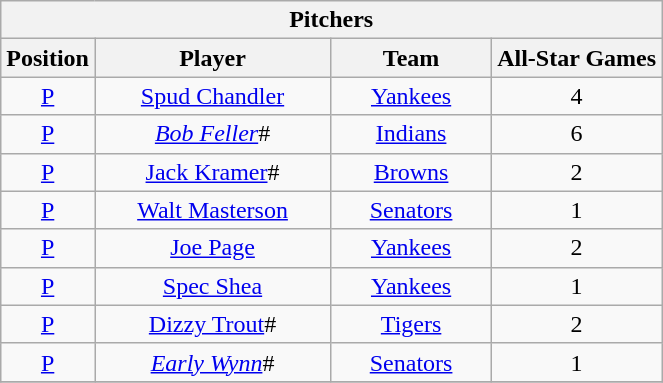<table class="wikitable" style="font-size: 100%; text-align:center;">
<tr>
<th colspan="4">Pitchers</th>
</tr>
<tr>
<th>Position</th>
<th width="150">Player</th>
<th width="100">Team</th>
<th>All-Star Games</th>
</tr>
<tr>
<td><a href='#'>P</a></td>
<td><a href='#'>Spud Chandler</a></td>
<td><a href='#'>Yankees</a></td>
<td>4</td>
</tr>
<tr>
<td><a href='#'>P</a></td>
<td><em><a href='#'>Bob Feller</a></em>#</td>
<td><a href='#'>Indians</a></td>
<td>6</td>
</tr>
<tr>
<td><a href='#'>P</a></td>
<td><a href='#'>Jack Kramer</a>#</td>
<td><a href='#'>Browns</a></td>
<td>2</td>
</tr>
<tr>
<td><a href='#'>P</a></td>
<td><a href='#'>Walt Masterson</a></td>
<td><a href='#'>Senators</a></td>
<td>1</td>
</tr>
<tr>
<td><a href='#'>P</a></td>
<td><a href='#'>Joe Page</a></td>
<td><a href='#'>Yankees</a></td>
<td>2</td>
</tr>
<tr>
<td><a href='#'>P</a></td>
<td><a href='#'>Spec Shea</a></td>
<td><a href='#'>Yankees</a></td>
<td>1</td>
</tr>
<tr>
<td><a href='#'>P</a></td>
<td><a href='#'>Dizzy Trout</a>#</td>
<td><a href='#'>Tigers</a></td>
<td>2</td>
</tr>
<tr>
<td><a href='#'>P</a></td>
<td><em><a href='#'>Early Wynn</a></em>#</td>
<td><a href='#'>Senators</a></td>
<td>1</td>
</tr>
<tr>
</tr>
</table>
